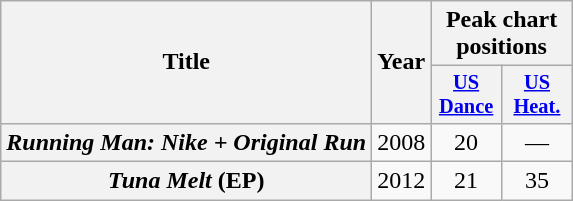<table class="wikitable plainrowheaders" style="text-align:center;">
<tr>
<th scope="col" rowspan="2">Title</th>
<th scope="col" rowspan="2">Year</th>
<th scope="col" colspan="2">Peak chart positions</th>
</tr>
<tr>
<th scope="col" style="width:3em;font-size:85%;"><a href='#'>US<br>Dance</a><br></th>
<th scope="col" style="width:3em;font-size:85%;"><a href='#'>US<br>Heat.</a><br></th>
</tr>
<tr>
<th scope="row"><em>Running Man: Nike + Original Run</em></th>
<td>2008</td>
<td>20</td>
<td>—</td>
</tr>
<tr>
<th scope="row"><em>Tuna Melt</em> (EP)</th>
<td>2012</td>
<td>21</td>
<td>35</td>
</tr>
</table>
